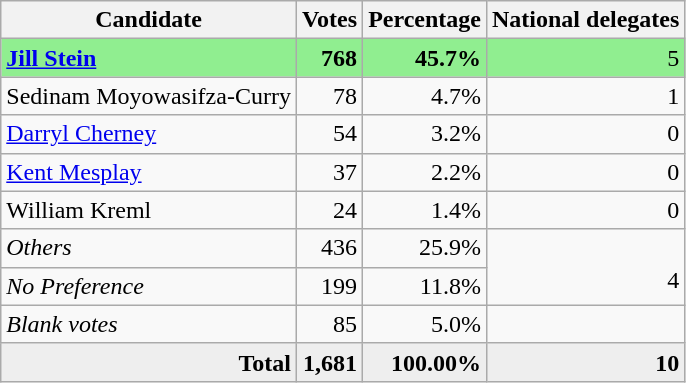<table class="wikitable" style="text-align:right;">
<tr>
<th>Candidate</th>
<th>Votes</th>
<th>Percentage</th>
<th>National delegates</th>
</tr>
<tr style="background:lightgreen;">
<td style="text-align:left;"><strong><a href='#'>Jill Stein</a></strong></td>
<td><strong>768</strong></td>
<td><strong>45.7%</strong></td>
<td>5</td>
</tr>
<tr>
<td style="text-align:left;">Sedinam Moyowasifza-Curry</td>
<td>78</td>
<td>4.7%</td>
<td>1</td>
</tr>
<tr>
<td style="text-align:left;"><a href='#'>Darryl Cherney</a></td>
<td>54</td>
<td>3.2%</td>
<td>0</td>
</tr>
<tr>
<td style="text-align:left;"><a href='#'>Kent Mesplay</a></td>
<td>37</td>
<td>2.2%</td>
<td>0</td>
</tr>
<tr>
<td style="text-align:left;">William Kreml</td>
<td>24</td>
<td>1.4%</td>
<td>0</td>
</tr>
<tr>
<td style="text-align:left;"><em>Others</em></td>
<td>436</td>
<td>25.9%</td>
<td rowspan="2"><br>4</td>
</tr>
<tr>
<td style="text-align:left;"><em>No Preference</em></td>
<td>199</td>
<td>11.8%</td>
</tr>
<tr>
<td style="text-align:left;"><em>Blank votes</em></td>
<td>85</td>
<td>5.0%</td>
<td></td>
</tr>
<tr style="background:#eee;">
<td style="margin-right:0.50px"><strong>Total</strong></td>
<td style="margin-right:0.50px"><strong>1,681</strong></td>
<td style="margin-right:0.50px"><strong>100.00%</strong></td>
<td style="margin-right:0.50px"><strong>10</strong></td>
</tr>
</table>
